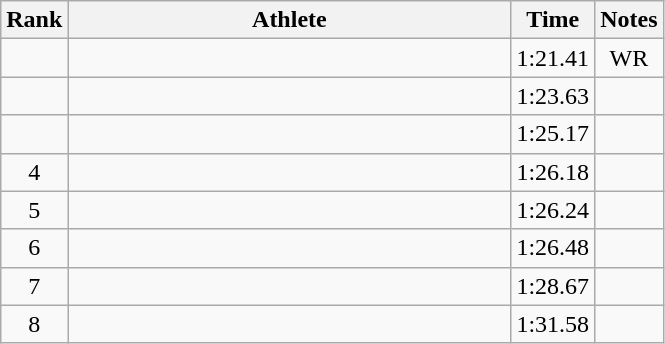<table class="wikitable" style="text-align:center">
<tr>
<th>Rank</th>
<th Style="width:18em">Athlete</th>
<th>Time</th>
<th>Notes</th>
</tr>
<tr>
<td></td>
<td style="text-align:left"></td>
<td>1:21.41</td>
<td>WR</td>
</tr>
<tr>
<td></td>
<td style="text-align:left"></td>
<td>1:23.63</td>
<td></td>
</tr>
<tr>
<td></td>
<td style="text-align:left"></td>
<td>1:25.17</td>
<td></td>
</tr>
<tr>
<td>4</td>
<td style="text-align:left"></td>
<td>1:26.18</td>
<td></td>
</tr>
<tr>
<td>5</td>
<td style="text-align:left"></td>
<td>1:26.24</td>
<td></td>
</tr>
<tr>
<td>6</td>
<td style="text-align:left"></td>
<td>1:26.48</td>
<td></td>
</tr>
<tr>
<td>7</td>
<td style="text-align:left"></td>
<td>1:28.67</td>
<td></td>
</tr>
<tr>
<td>8</td>
<td style="text-align:left"></td>
<td>1:31.58</td>
<td></td>
</tr>
</table>
